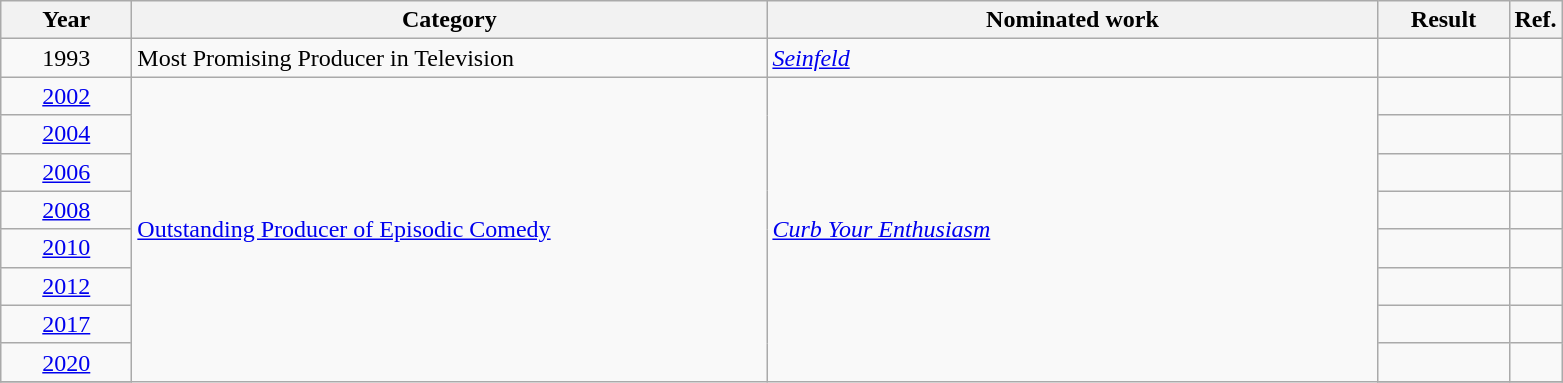<table class=wikitable>
<tr>
<th scope="col" style="width:5em;">Year</th>
<th scope="col" style="width:26em;">Category</th>
<th scope="col" style="width:25em;">Nominated work</th>
<th scope="col" style="width:5em;">Result</th>
<th>Ref.</th>
</tr>
<tr>
<td style="text-align:center;">1993</td>
<td>Most Promising Producer in Television</td>
<td><em><a href='#'>Seinfeld</a></em></td>
<td></td>
<td></td>
</tr>
<tr>
<td style="text-align:center;"><a href='#'>2002</a></td>
<td rowspan=10><a href='#'>Outstanding Producer of Episodic Comedy</a></td>
<td rowspan=10><em><a href='#'>Curb Your Enthusiasm</a></em></td>
<td></td>
<td></td>
</tr>
<tr>
<td style="text-align:center;"><a href='#'>2004</a></td>
<td></td>
<td></td>
</tr>
<tr>
<td style="text-align:center;"><a href='#'>2006</a></td>
<td></td>
<td></td>
</tr>
<tr>
<td style="text-align:center;"><a href='#'>2008</a></td>
<td></td>
<td></td>
</tr>
<tr>
<td style="text-align:center;"><a href='#'>2010</a></td>
<td></td>
<td></td>
</tr>
<tr>
<td style="text-align:center;"><a href='#'>2012</a></td>
<td></td>
<td></td>
</tr>
<tr>
<td style="text-align:center;"><a href='#'>2017</a></td>
<td></td>
<td></td>
</tr>
<tr>
<td style="text-align:center;"><a href='#'>2020</a></td>
<td></td>
<td></td>
</tr>
<tr>
</tr>
</table>
